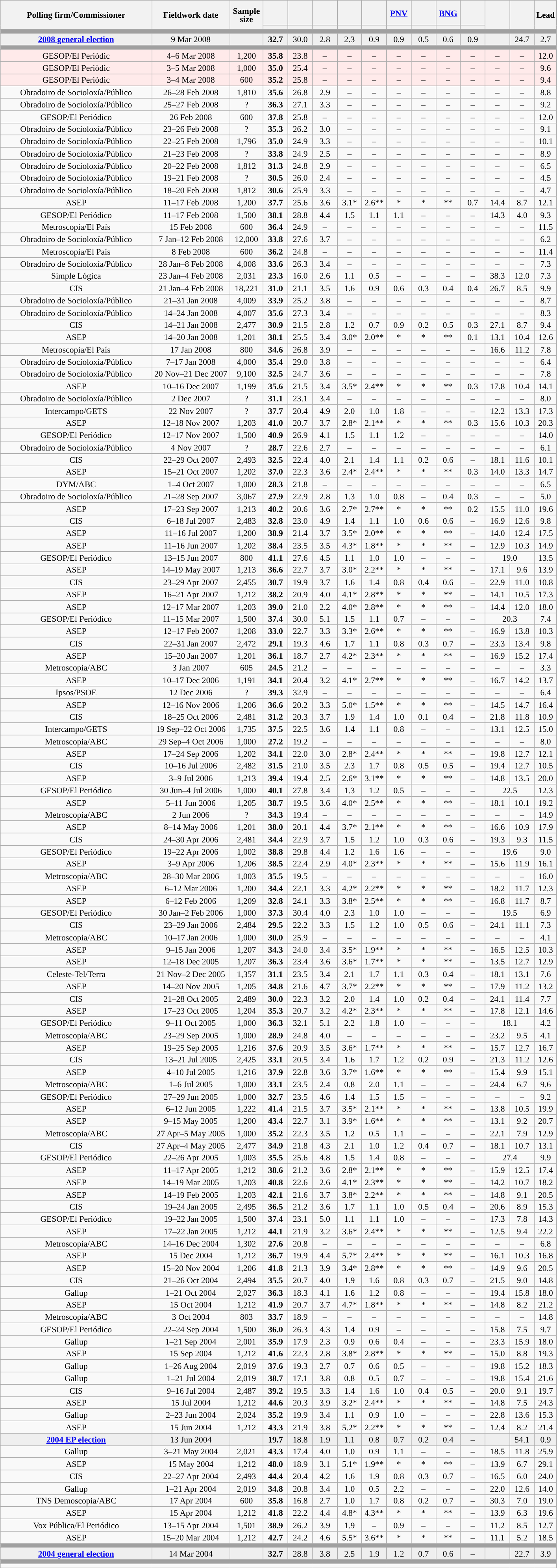<table class="wikitable collapsible collapsed" style="text-align:center; font-size:90%; line-height:14px;">
<tr style="height:42px;">
<th style="width:250px;" rowspan="2">Polling firm/Commissioner</th>
<th style="width:125px;" rowspan="2">Fieldwork date</th>
<th style="width:50px;" rowspan="2">Sample size</th>
<th style="width:35px;"></th>
<th style="width:35px;"></th>
<th style="width:35px;"></th>
<th style="width:35px;"></th>
<th style="width:35px;"></th>
<th style="width:35px;"><a href='#'>PNV</a></th>
<th style="width:35px;"></th>
<th style="width:35px;"><a href='#'>BNG</a></th>
<th style="width:35px;"></th>
<th style="width:35px;" rowspan="2"></th>
<th style="width:35px;" rowspan="2"></th>
<th style="width:30px;" rowspan="2">Lead</th>
</tr>
<tr>
<th style="color:inherit;background:"></th>
<th style="color:inherit;background:"></th>
<th style="color:inherit;background:"></th>
<th style="color:inherit;background:"></th>
<th style="color:inherit;background:"></th>
<th style="color:inherit;background:"></th>
<th style="color:inherit;background:"></th>
<th style="color:inherit;background:"></th>
<th style="color:inherit;background:"></th>
</tr>
<tr>
<td colspan="15" style="background:#A0A0A0"></td>
</tr>
<tr style="background:#EFEFEF;">
<td><strong><a href='#'>2008 general election</a></strong></td>
<td>9 Mar 2008</td>
<td></td>
<td><strong>32.7</strong></td>
<td>30.0</td>
<td>2.8</td>
<td>2.3</td>
<td>0.9</td>
<td>0.9</td>
<td>0.5</td>
<td>0.6</td>
<td>0.9</td>
<td></td>
<td>24.7</td>
<td style="background:">2.7</td>
</tr>
<tr>
<td colspan="15" style="background:#A0A0A0"></td>
</tr>
<tr style="background:#FFEAEA;">
<td>GESOP/El Periòdic</td>
<td>4–6 Mar 2008</td>
<td>1,200</td>
<td><strong>35.8</strong></td>
<td>23.8</td>
<td>–</td>
<td>–</td>
<td>–</td>
<td>–</td>
<td>–</td>
<td>–</td>
<td>–</td>
<td>–</td>
<td>–</td>
<td style="background:">12.0</td>
</tr>
<tr style="background:#FFEAEA;">
<td>GESOP/El Periòdic</td>
<td>3–5 Mar 2008</td>
<td>1,000</td>
<td><strong>35.0</strong></td>
<td>25.4</td>
<td>–</td>
<td>–</td>
<td>–</td>
<td>–</td>
<td>–</td>
<td>–</td>
<td>–</td>
<td>–</td>
<td>–</td>
<td style="background:">9.6</td>
</tr>
<tr style="background:#FFEAEA;">
<td>GESOP/El Periòdic</td>
<td>3–4 Mar 2008</td>
<td>600</td>
<td><strong>35.2</strong></td>
<td>25.8</td>
<td>–</td>
<td>–</td>
<td>–</td>
<td>–</td>
<td>–</td>
<td>–</td>
<td>–</td>
<td>–</td>
<td>–</td>
<td style="background:">9.4</td>
</tr>
<tr>
<td>Obradoiro de Socioloxía/Público</td>
<td>26–28 Feb 2008</td>
<td>1,810</td>
<td><strong>35.6</strong></td>
<td>26.8</td>
<td>2.9</td>
<td>–</td>
<td>–</td>
<td>–</td>
<td>–</td>
<td>–</td>
<td>–</td>
<td>–</td>
<td>–</td>
<td style="background:">8.8</td>
</tr>
<tr>
<td>Obradoiro de Socioloxía/Público</td>
<td>25–27 Feb 2008</td>
<td>?</td>
<td><strong>36.3</strong></td>
<td>27.1</td>
<td>3.3</td>
<td>–</td>
<td>–</td>
<td>–</td>
<td>–</td>
<td>–</td>
<td>–</td>
<td>–</td>
<td>–</td>
<td style="background:">9.2</td>
</tr>
<tr>
<td>GESOP/El Periódico</td>
<td>26 Feb 2008</td>
<td>600</td>
<td><strong>37.8</strong></td>
<td>25.8</td>
<td>–</td>
<td>–</td>
<td>–</td>
<td>–</td>
<td>–</td>
<td>–</td>
<td>–</td>
<td>–</td>
<td>–</td>
<td style="background:">12.0</td>
</tr>
<tr>
<td>Obradoiro de Socioloxía/Público</td>
<td>23–26 Feb 2008</td>
<td>?</td>
<td><strong>35.3</strong></td>
<td>26.2</td>
<td>3.0</td>
<td>–</td>
<td>–</td>
<td>–</td>
<td>–</td>
<td>–</td>
<td>–</td>
<td>–</td>
<td>–</td>
<td style="background:">9.1</td>
</tr>
<tr>
<td>Obradoiro de Socioloxía/Público</td>
<td>22–25 Feb 2008</td>
<td>1,796</td>
<td><strong>35.0</strong></td>
<td>24.9</td>
<td>3.3</td>
<td>–</td>
<td>–</td>
<td>–</td>
<td>–</td>
<td>–</td>
<td>–</td>
<td>–</td>
<td>–</td>
<td style="background:">10.1</td>
</tr>
<tr>
<td>Obradoiro de Socioloxía/Público</td>
<td>21–23 Feb 2008</td>
<td>?</td>
<td><strong>33.8</strong></td>
<td>24.9</td>
<td>2.5</td>
<td>–</td>
<td>–</td>
<td>–</td>
<td>–</td>
<td>–</td>
<td>–</td>
<td>–</td>
<td>–</td>
<td style="background:">8.9</td>
</tr>
<tr>
<td>Obradoiro de Socioloxía/Público</td>
<td>20–22 Feb 2008</td>
<td>1,812</td>
<td><strong>31.3</strong></td>
<td>24.8</td>
<td>2.9</td>
<td>–</td>
<td>–</td>
<td>–</td>
<td>–</td>
<td>–</td>
<td>–</td>
<td>–</td>
<td>–</td>
<td style="background:">6.5</td>
</tr>
<tr>
<td>Obradoiro de Socioloxía/Público</td>
<td>19–21 Feb 2008</td>
<td>?</td>
<td><strong>30.5</strong></td>
<td>26.0</td>
<td>2.4</td>
<td>–</td>
<td>–</td>
<td>–</td>
<td>–</td>
<td>–</td>
<td>–</td>
<td>–</td>
<td>–</td>
<td style="background:">4.5</td>
</tr>
<tr>
<td>Obradoiro de Socioloxía/Público</td>
<td>18–20 Feb 2008</td>
<td>1,812</td>
<td><strong>30.6</strong></td>
<td>25.9</td>
<td>3.3</td>
<td>–</td>
<td>–</td>
<td>–</td>
<td>–</td>
<td>–</td>
<td>–</td>
<td>–</td>
<td>–</td>
<td style="background:">4.7</td>
</tr>
<tr>
<td>ASEP</td>
<td>11–17 Feb 2008</td>
<td>1,200</td>
<td><strong>37.7</strong></td>
<td>25.6</td>
<td>3.6</td>
<td>3.1*</td>
<td>2.6**</td>
<td>*</td>
<td>*</td>
<td>**</td>
<td>0.7</td>
<td>14.4</td>
<td>8.7</td>
<td style="background:">12.1</td>
</tr>
<tr>
<td>GESOP/El Periódico</td>
<td>11–17 Feb 2008</td>
<td>1,500</td>
<td><strong>38.1</strong></td>
<td>28.8</td>
<td>4.4</td>
<td>1.5</td>
<td>1.1</td>
<td>1.1</td>
<td>–</td>
<td>–</td>
<td>–</td>
<td>14.3</td>
<td>4.0</td>
<td style="background:">9.3</td>
</tr>
<tr>
<td>Metroscopia/El País</td>
<td>15 Feb 2008</td>
<td>600</td>
<td><strong>36.4</strong></td>
<td>24.9</td>
<td>–</td>
<td>–</td>
<td>–</td>
<td>–</td>
<td>–</td>
<td>–</td>
<td>–</td>
<td>–</td>
<td>–</td>
<td style="background:">11.5</td>
</tr>
<tr>
<td>Obradoiro de Socioloxía/Público</td>
<td>7 Jan–12 Feb 2008</td>
<td>12,000</td>
<td><strong>33.8</strong></td>
<td>27.6</td>
<td>3.7</td>
<td>–</td>
<td>–</td>
<td>–</td>
<td>–</td>
<td>–</td>
<td>–</td>
<td>–</td>
<td>–</td>
<td style="background:">6.2</td>
</tr>
<tr>
<td>Metroscopia/El País</td>
<td>8 Feb 2008</td>
<td>600</td>
<td><strong>36.2</strong></td>
<td>24.8</td>
<td>–</td>
<td>–</td>
<td>–</td>
<td>–</td>
<td>–</td>
<td>–</td>
<td>–</td>
<td>–</td>
<td>–</td>
<td style="background:">11.4</td>
</tr>
<tr>
<td>Obradoiro de Socioloxía/Público</td>
<td>28 Jan–8 Feb 2008</td>
<td>4,008</td>
<td><strong>33.6</strong></td>
<td>26.3</td>
<td>3.4</td>
<td>–</td>
<td>–</td>
<td>–</td>
<td>–</td>
<td>–</td>
<td>–</td>
<td>–</td>
<td>–</td>
<td style="background:">7.3</td>
</tr>
<tr>
<td>Simple Lógica</td>
<td>23 Jan–4 Feb 2008</td>
<td>2,031</td>
<td><strong>23.3</strong></td>
<td>16.0</td>
<td>2.6</td>
<td>1.1</td>
<td>0.5</td>
<td>–</td>
<td>–</td>
<td>–</td>
<td>–</td>
<td>38.3</td>
<td>12.0</td>
<td style="background:">7.3</td>
</tr>
<tr>
<td>CIS</td>
<td>21 Jan–4 Feb 2008</td>
<td>18,221</td>
<td><strong>31.0</strong></td>
<td>21.1</td>
<td>3.5</td>
<td>1.6</td>
<td>0.9</td>
<td>0.6</td>
<td>0.3</td>
<td>0.4</td>
<td>0.4</td>
<td>26.7</td>
<td>8.5</td>
<td style="background:">9.9</td>
</tr>
<tr>
<td>Obradoiro de Socioloxía/Público</td>
<td>21–31 Jan 2008</td>
<td>4,009</td>
<td><strong>33.9</strong></td>
<td>25.2</td>
<td>3.8</td>
<td>–</td>
<td>–</td>
<td>–</td>
<td>–</td>
<td>–</td>
<td>–</td>
<td>–</td>
<td>–</td>
<td style="background:">8.7</td>
</tr>
<tr>
<td>Obradoiro de Socioloxía/Público</td>
<td>14–24 Jan 2008</td>
<td>4,007</td>
<td><strong>35.6</strong></td>
<td>27.3</td>
<td>3.4</td>
<td>–</td>
<td>–</td>
<td>–</td>
<td>–</td>
<td>–</td>
<td>–</td>
<td>–</td>
<td>–</td>
<td style="background:">8.3</td>
</tr>
<tr>
<td>CIS</td>
<td>14–21 Jan 2008</td>
<td>2,477</td>
<td><strong>30.9</strong></td>
<td>21.5</td>
<td>2.8</td>
<td>1.2</td>
<td>0.7</td>
<td>0.9</td>
<td>0.2</td>
<td>0.5</td>
<td>0.3</td>
<td>27.1</td>
<td>8.7</td>
<td style="background:">9.4</td>
</tr>
<tr>
<td>ASEP</td>
<td>14–20 Jan 2008</td>
<td>1,201</td>
<td><strong>38.1</strong></td>
<td>25.5</td>
<td>3.4</td>
<td>3.0*</td>
<td>2.0**</td>
<td>*</td>
<td>*</td>
<td>**</td>
<td>0.1</td>
<td>13.1</td>
<td>10.4</td>
<td style="background:">12.6</td>
</tr>
<tr>
<td>Metroscopia/El País</td>
<td>17 Jan 2008</td>
<td>800</td>
<td><strong>34.6</strong></td>
<td>26.8</td>
<td>3.9</td>
<td>–</td>
<td>–</td>
<td>–</td>
<td>–</td>
<td>–</td>
<td>–</td>
<td>16.6</td>
<td>11.2</td>
<td style="background:">7.8</td>
</tr>
<tr>
<td>Obradoiro de Socioloxía/Público</td>
<td>7–17 Jan 2008</td>
<td>4,000</td>
<td><strong>35.4</strong></td>
<td>29.0</td>
<td>3.8</td>
<td>–</td>
<td>–</td>
<td>–</td>
<td>–</td>
<td>–</td>
<td>–</td>
<td>–</td>
<td>–</td>
<td style="background:">6.4</td>
</tr>
<tr>
<td>Obradoiro de Socioloxía/Público</td>
<td>20 Nov–21 Dec 2007</td>
<td>9,100</td>
<td><strong>32.5</strong></td>
<td>24.7</td>
<td>3.6</td>
<td>–</td>
<td>–</td>
<td>–</td>
<td>–</td>
<td>–</td>
<td>–</td>
<td>–</td>
<td>–</td>
<td style="background:">7.8</td>
</tr>
<tr>
<td>ASEP</td>
<td>10–16 Dec 2007</td>
<td>1,199</td>
<td><strong>35.6</strong></td>
<td>21.5</td>
<td>3.4</td>
<td>3.5*</td>
<td>2.4**</td>
<td>*</td>
<td>*</td>
<td>**</td>
<td>0.3</td>
<td>17.8</td>
<td>10.4</td>
<td style="background:">14.1</td>
</tr>
<tr>
<td>Obradoiro de Socioloxía/Público</td>
<td>2 Dec 2007</td>
<td>?</td>
<td><strong>31.1</strong></td>
<td>23.1</td>
<td>3.4</td>
<td>–</td>
<td>–</td>
<td>–</td>
<td>–</td>
<td>–</td>
<td>–</td>
<td>–</td>
<td>–</td>
<td style="background:">8.0</td>
</tr>
<tr>
<td>Intercampo/GETS</td>
<td>22 Nov 2007</td>
<td>?</td>
<td><strong>37.7</strong></td>
<td>20.4</td>
<td>4.9</td>
<td>2.0</td>
<td>1.0</td>
<td>1.8</td>
<td>–</td>
<td>–</td>
<td>–</td>
<td>12.2</td>
<td>13.3</td>
<td style="background:">17.3</td>
</tr>
<tr>
<td>ASEP</td>
<td>12–18 Nov 2007</td>
<td>1,203</td>
<td><strong>41.0</strong></td>
<td>20.7</td>
<td>3.7</td>
<td>2.8*</td>
<td>2.1**</td>
<td>*</td>
<td>*</td>
<td>**</td>
<td>0.3</td>
<td>15.6</td>
<td>10.3</td>
<td style="background:">20.3</td>
</tr>
<tr>
<td>GESOP/El Periódico</td>
<td>12–17 Nov 2007</td>
<td>1,500</td>
<td><strong>40.9</strong></td>
<td>26.9</td>
<td>4.1</td>
<td>1.5</td>
<td>1.1</td>
<td>1.2</td>
<td>–</td>
<td>–</td>
<td>–</td>
<td>–</td>
<td>–</td>
<td style="background:">14.0</td>
</tr>
<tr>
<td>Obradoiro de Socioloxía/Público</td>
<td>4 Nov 2007</td>
<td>?</td>
<td><strong>28.7</strong></td>
<td>22.6</td>
<td>2.7</td>
<td>–</td>
<td>–</td>
<td>–</td>
<td>–</td>
<td>–</td>
<td>–</td>
<td>–</td>
<td>–</td>
<td style="background:">6.1</td>
</tr>
<tr>
<td>CIS</td>
<td>22–29 Oct 2007</td>
<td>2,493</td>
<td><strong>32.5</strong></td>
<td>22.4</td>
<td>4.0</td>
<td>2.1</td>
<td>1.4</td>
<td>1.1</td>
<td>0.2</td>
<td>0.6</td>
<td>–</td>
<td>18.1</td>
<td>11.6</td>
<td style="background:">10.1</td>
</tr>
<tr>
<td>ASEP</td>
<td>15–21 Oct 2007</td>
<td>1,202</td>
<td><strong>37.0</strong></td>
<td>22.3</td>
<td>3.6</td>
<td>2.4*</td>
<td>2.4**</td>
<td>*</td>
<td>*</td>
<td>**</td>
<td>0.3</td>
<td>14.0</td>
<td>13.3</td>
<td style="background:">14.7</td>
</tr>
<tr>
<td>DYM/ABC</td>
<td>1–4 Oct 2007</td>
<td>1,000</td>
<td><strong>28.3</strong></td>
<td>21.8</td>
<td>–</td>
<td>–</td>
<td>–</td>
<td>–</td>
<td>–</td>
<td>–</td>
<td>–</td>
<td>–</td>
<td>–</td>
<td style="background:">6.5</td>
</tr>
<tr>
<td>Obradoiro de Socioloxía/Público</td>
<td>21–28 Sep 2007</td>
<td>3,067</td>
<td><strong>27.9</strong></td>
<td>22.9</td>
<td>2.8</td>
<td>1.3</td>
<td>1.0</td>
<td>0.8</td>
<td>–</td>
<td>0.4</td>
<td>0.3</td>
<td>–</td>
<td>–</td>
<td style="background:">5.0</td>
</tr>
<tr>
<td>ASEP</td>
<td>17–23 Sep 2007</td>
<td>1,213</td>
<td><strong>40.2</strong></td>
<td>20.6</td>
<td>3.6</td>
<td>2.7*</td>
<td>2.7**</td>
<td>*</td>
<td>*</td>
<td>**</td>
<td>0.2</td>
<td>15.5</td>
<td>11.0</td>
<td style="background:">19.6</td>
</tr>
<tr>
<td>CIS</td>
<td>6–18 Jul 2007</td>
<td>2,483</td>
<td><strong>32.8</strong></td>
<td>23.0</td>
<td>4.9</td>
<td>1.4</td>
<td>1.1</td>
<td>1.0</td>
<td>0.6</td>
<td>0.6</td>
<td>–</td>
<td>16.9</td>
<td>12.6</td>
<td style="background:">9.8</td>
</tr>
<tr>
<td>ASEP</td>
<td>11–16 Jul 2007</td>
<td>1,200</td>
<td><strong>38.9</strong></td>
<td>21.4</td>
<td>3.7</td>
<td>3.5*</td>
<td>2.0**</td>
<td>*</td>
<td>*</td>
<td>**</td>
<td>–</td>
<td>14.0</td>
<td>12.4</td>
<td style="background:">17.5</td>
</tr>
<tr>
<td>ASEP</td>
<td>11–16 Jun 2007</td>
<td>1,202</td>
<td><strong>38.4</strong></td>
<td>23.5</td>
<td>3.5</td>
<td>4.3*</td>
<td>1.8**</td>
<td>*</td>
<td>*</td>
<td>**</td>
<td>–</td>
<td>12.9</td>
<td>10.3</td>
<td style="background:">14.9</td>
</tr>
<tr>
<td>GESOP/El Periódico</td>
<td>13–15 Jun 2007</td>
<td>800</td>
<td><strong>41.1</strong></td>
<td>27.6</td>
<td>4.5</td>
<td>1.1</td>
<td>1.0</td>
<td>1.0</td>
<td>–</td>
<td>–</td>
<td>–</td>
<td colspan="2">19.0</td>
<td style="background:">13.5</td>
</tr>
<tr>
<td>ASEP</td>
<td>14–19 May 2007</td>
<td>1,213</td>
<td><strong>36.6</strong></td>
<td>22.7</td>
<td>3.7</td>
<td>3.0*</td>
<td>2.2**</td>
<td>*</td>
<td>*</td>
<td>**</td>
<td>–</td>
<td>17.1</td>
<td>9.6</td>
<td style="background:">13.9</td>
</tr>
<tr>
<td>CIS</td>
<td>23–29 Apr 2007</td>
<td>2,455</td>
<td><strong>30.7</strong></td>
<td>19.9</td>
<td>3.7</td>
<td>1.6</td>
<td>1.4</td>
<td>0.8</td>
<td>0.4</td>
<td>0.6</td>
<td>–</td>
<td>22.9</td>
<td>11.0</td>
<td style="background:">10.8</td>
</tr>
<tr>
<td>ASEP</td>
<td>16–21 Apr 2007</td>
<td>1,212</td>
<td><strong>38.2</strong></td>
<td>20.9</td>
<td>4.0</td>
<td>4.1*</td>
<td>2.8**</td>
<td>*</td>
<td>*</td>
<td>**</td>
<td>–</td>
<td>14.1</td>
<td>10.5</td>
<td style="background:">17.3</td>
</tr>
<tr>
<td>ASEP</td>
<td>12–17 Mar 2007</td>
<td>1,203</td>
<td><strong>39.0</strong></td>
<td>21.0</td>
<td>2.2</td>
<td>4.0*</td>
<td>2.8**</td>
<td>*</td>
<td>*</td>
<td>**</td>
<td>–</td>
<td>14.4</td>
<td>12.0</td>
<td style="background:">18.0</td>
</tr>
<tr>
<td>GESOP/El Periódico</td>
<td>11–15 Mar 2007</td>
<td>1,500</td>
<td><strong>37.4</strong></td>
<td>30.0</td>
<td>5.1</td>
<td>1.5</td>
<td>1.1</td>
<td>0.7</td>
<td>–</td>
<td>–</td>
<td>–</td>
<td colspan="2">20.3</td>
<td style="background:">7.4</td>
</tr>
<tr>
<td>ASEP</td>
<td>12–17 Feb 2007</td>
<td>1,208</td>
<td><strong>33.0</strong></td>
<td>22.7</td>
<td>3.3</td>
<td>3.3*</td>
<td>2.6**</td>
<td>*</td>
<td>*</td>
<td>**</td>
<td>–</td>
<td>16.9</td>
<td>13.8</td>
<td style="background:">10.3</td>
</tr>
<tr>
<td>CIS</td>
<td>22–31 Jan 2007</td>
<td>2,472</td>
<td><strong>29.1</strong></td>
<td>19.3</td>
<td>4.6</td>
<td>1.7</td>
<td>1.1</td>
<td>0.8</td>
<td>0.3</td>
<td>0.7</td>
<td>–</td>
<td>23.3</td>
<td>13.4</td>
<td style="background:">9.8</td>
</tr>
<tr>
<td>ASEP</td>
<td>15–20 Jan 2007</td>
<td>1,201</td>
<td><strong>36.1</strong></td>
<td>18.7</td>
<td>2.7</td>
<td>4.2*</td>
<td>2.3**</td>
<td>*</td>
<td>*</td>
<td>**</td>
<td>–</td>
<td>16.9</td>
<td>15.2</td>
<td style="background:">17.4</td>
</tr>
<tr>
<td>Metroscopia/ABC</td>
<td>3 Jan 2007</td>
<td>605</td>
<td><strong>24.5</strong></td>
<td>21.2</td>
<td>–</td>
<td>–</td>
<td>–</td>
<td>–</td>
<td>–</td>
<td>–</td>
<td>–</td>
<td>–</td>
<td>–</td>
<td style="background:">3.3</td>
</tr>
<tr>
<td>ASEP</td>
<td>10–17 Dec 2006</td>
<td>1,191</td>
<td><strong>34.1</strong></td>
<td>20.4</td>
<td>3.2</td>
<td>4.1*</td>
<td>2.7**</td>
<td>*</td>
<td>*</td>
<td>**</td>
<td>–</td>
<td>16.7</td>
<td>14.2</td>
<td style="background:">13.7</td>
</tr>
<tr>
<td>Ipsos/PSOE</td>
<td>12 Dec 2006</td>
<td>?</td>
<td><strong>39.3</strong></td>
<td>32.9</td>
<td>–</td>
<td>–</td>
<td>–</td>
<td>–</td>
<td>–</td>
<td>–</td>
<td>–</td>
<td>–</td>
<td>–</td>
<td style="background:">6.4</td>
</tr>
<tr>
<td>ASEP</td>
<td>12–16 Nov 2006</td>
<td>1,206</td>
<td><strong>36.6</strong></td>
<td>20.2</td>
<td>3.3</td>
<td>5.0*</td>
<td>1.5**</td>
<td>*</td>
<td>*</td>
<td>**</td>
<td>–</td>
<td>14.5</td>
<td>14.7</td>
<td style="background:">16.4</td>
</tr>
<tr>
<td>CIS</td>
<td>18–25 Oct 2006</td>
<td>2,481</td>
<td><strong>31.2</strong></td>
<td>20.3</td>
<td>3.7</td>
<td>1.9</td>
<td>1.4</td>
<td>1.0</td>
<td>0.1</td>
<td>0.4</td>
<td>–</td>
<td>21.8</td>
<td>11.8</td>
<td style="background:">10.9</td>
</tr>
<tr>
<td>Intercampo/GETS</td>
<td>19 Sep–22 Oct 2006</td>
<td>1,735</td>
<td><strong>37.5</strong></td>
<td>22.5</td>
<td>3.6</td>
<td>1.4</td>
<td>1.1</td>
<td>0.8</td>
<td>–</td>
<td>–</td>
<td>–</td>
<td>13.1</td>
<td>12.5</td>
<td style="background:">15.0</td>
</tr>
<tr>
<td>Metroscopia/ABC</td>
<td>29 Sep–4 Oct 2006</td>
<td>1,000</td>
<td><strong>27.2</strong></td>
<td>19.2</td>
<td>–</td>
<td>–</td>
<td>–</td>
<td>–</td>
<td>–</td>
<td>–</td>
<td>–</td>
<td>–</td>
<td>–</td>
<td style="background:">8.0</td>
</tr>
<tr>
<td>ASEP</td>
<td>17–24 Sep 2006</td>
<td>1,202</td>
<td><strong>34.1</strong></td>
<td>22.0</td>
<td>3.0</td>
<td>2.8*</td>
<td>2.4**</td>
<td>*</td>
<td>*</td>
<td>**</td>
<td>–</td>
<td>19.8</td>
<td>12.7</td>
<td style="background:">12.1</td>
</tr>
<tr>
<td>CIS</td>
<td>10–16 Jul 2006</td>
<td>2,482</td>
<td><strong>31.5</strong></td>
<td>21.0</td>
<td>3.5</td>
<td>2.3</td>
<td>1.7</td>
<td>0.8</td>
<td>0.5</td>
<td>0.5</td>
<td>–</td>
<td>19.4</td>
<td>12.7</td>
<td style="background:">10.5</td>
</tr>
<tr>
<td>ASEP</td>
<td>3–9 Jul 2006</td>
<td>1,213</td>
<td><strong>39.4</strong></td>
<td>19.4</td>
<td>2.5</td>
<td>2.6*</td>
<td>3.1**</td>
<td>*</td>
<td>*</td>
<td>**</td>
<td>–</td>
<td>14.8</td>
<td>13.5</td>
<td style="background:">20.0</td>
</tr>
<tr>
<td>GESOP/El Periódico</td>
<td>30 Jun–4 Jul 2006</td>
<td>1,000</td>
<td><strong>40.1</strong></td>
<td>27.8</td>
<td>3.4</td>
<td>1.3</td>
<td>1.2</td>
<td>0.5</td>
<td>–</td>
<td>–</td>
<td>–</td>
<td colspan="2">22.5</td>
<td style="background:">12.3</td>
</tr>
<tr>
<td>ASEP</td>
<td>5–11 Jun 2006</td>
<td>1,205</td>
<td><strong>38.7</strong></td>
<td>19.5</td>
<td>3.6</td>
<td>4.0*</td>
<td>2.5**</td>
<td>*</td>
<td>*</td>
<td>**</td>
<td>–</td>
<td>18.1</td>
<td>10.1</td>
<td style="background:">19.2</td>
</tr>
<tr>
<td>Metroscopia/ABC</td>
<td>2 Jun 2006</td>
<td>?</td>
<td><strong>34.3</strong></td>
<td>19.4</td>
<td>–</td>
<td>–</td>
<td>–</td>
<td>–</td>
<td>–</td>
<td>–</td>
<td>–</td>
<td>–</td>
<td>–</td>
<td style="background:">14.9</td>
</tr>
<tr>
<td>ASEP</td>
<td>8–14 May 2006</td>
<td>1,201</td>
<td><strong>38.0</strong></td>
<td>20.1</td>
<td>4.4</td>
<td>3.7*</td>
<td>2.1**</td>
<td>*</td>
<td>*</td>
<td>**</td>
<td>–</td>
<td>16.6</td>
<td>10.9</td>
<td style="background:">17.9</td>
</tr>
<tr>
<td>CIS</td>
<td>24–30 Apr 2006</td>
<td>2,481</td>
<td><strong>34.4</strong></td>
<td>22.9</td>
<td>3.7</td>
<td>1.5</td>
<td>1.2</td>
<td>1.0</td>
<td>0.3</td>
<td>0.6</td>
<td>–</td>
<td>19.3</td>
<td>9.3</td>
<td style="background:">11.5</td>
</tr>
<tr>
<td>GESOP/El Periódico</td>
<td>19–22 Apr 2006</td>
<td>1,002</td>
<td><strong>38.8</strong></td>
<td>29.8</td>
<td>4.4</td>
<td>1.2</td>
<td>1.6</td>
<td>1.6</td>
<td>–</td>
<td>–</td>
<td>–</td>
<td colspan="2">19.6</td>
<td style="background:">9.0</td>
</tr>
<tr>
<td>ASEP</td>
<td>3–9 Apr 2006</td>
<td>1,206</td>
<td><strong>38.5</strong></td>
<td>22.4</td>
<td>2.9</td>
<td>4.0*</td>
<td>2.3**</td>
<td>*</td>
<td>*</td>
<td>**</td>
<td>–</td>
<td>15.6</td>
<td>11.9</td>
<td style="background:">16.1</td>
</tr>
<tr>
<td>Metroscopia/ABC</td>
<td>28–30 Mar 2006</td>
<td>1,003</td>
<td><strong>35.5</strong></td>
<td>19.5</td>
<td>–</td>
<td>–</td>
<td>–</td>
<td>–</td>
<td>–</td>
<td>–</td>
<td>–</td>
<td>–</td>
<td>–</td>
<td style="background:">16.0</td>
</tr>
<tr>
<td>ASEP</td>
<td>6–12 Mar 2006</td>
<td>1,200</td>
<td><strong>34.4</strong></td>
<td>22.1</td>
<td>3.3</td>
<td>4.2*</td>
<td>2.2**</td>
<td>*</td>
<td>*</td>
<td>**</td>
<td>–</td>
<td>18.2</td>
<td>11.7</td>
<td style="background:">12.3</td>
</tr>
<tr>
<td>ASEP</td>
<td>6–12 Feb 2006</td>
<td>1,209</td>
<td><strong>32.8</strong></td>
<td>24.1</td>
<td>3.3</td>
<td>3.8*</td>
<td>2.5**</td>
<td>*</td>
<td>*</td>
<td>**</td>
<td>–</td>
<td>16.8</td>
<td>11.7</td>
<td style="background:">8.7</td>
</tr>
<tr>
<td>GESOP/El Periódico</td>
<td>30 Jan–2 Feb 2006</td>
<td>1,000</td>
<td><strong>37.3</strong></td>
<td>30.4</td>
<td>4.0</td>
<td>2.3</td>
<td>1.0</td>
<td>1.0</td>
<td>–</td>
<td>–</td>
<td>–</td>
<td colspan="2">19.5</td>
<td style="background:">6.9</td>
</tr>
<tr>
<td>CIS</td>
<td>23–29 Jan 2006</td>
<td>2,484</td>
<td><strong>29.5</strong></td>
<td>22.2</td>
<td>3.3</td>
<td>1.5</td>
<td>1.2</td>
<td>1.0</td>
<td>0.5</td>
<td>0.6</td>
<td>–</td>
<td>24.1</td>
<td>11.1</td>
<td style="background:">7.3</td>
</tr>
<tr>
<td>Metroscopia/ABC</td>
<td>10–17 Jan 2006</td>
<td>1,000</td>
<td><strong>30.0</strong></td>
<td>25.9</td>
<td>–</td>
<td>–</td>
<td>–</td>
<td>–</td>
<td>–</td>
<td>–</td>
<td>–</td>
<td>–</td>
<td>–</td>
<td style="background:">4.1</td>
</tr>
<tr>
<td>ASEP</td>
<td>9–15 Jan 2006</td>
<td>1,207</td>
<td><strong>34.3</strong></td>
<td>24.0</td>
<td>3.4</td>
<td>3.5*</td>
<td>1.9**</td>
<td>*</td>
<td>*</td>
<td>**</td>
<td>–</td>
<td>16.5</td>
<td>12.5</td>
<td style="background:">10.3</td>
</tr>
<tr>
<td>ASEP</td>
<td>12–18 Dec 2005</td>
<td>1,207</td>
<td><strong>36.3</strong></td>
<td>23.4</td>
<td>3.6</td>
<td>3.6*</td>
<td>1.7**</td>
<td>*</td>
<td>*</td>
<td>**</td>
<td>–</td>
<td>13.5</td>
<td>12.7</td>
<td style="background:">12.9</td>
</tr>
<tr>
<td>Celeste-Tel/Terra</td>
<td>21 Nov–2 Dec 2005</td>
<td>1,357</td>
<td><strong>31.1</strong></td>
<td>23.5</td>
<td>3.4</td>
<td>2.1</td>
<td>1.7</td>
<td>1.1</td>
<td>0.3</td>
<td>0.4</td>
<td>–</td>
<td>18.1</td>
<td>13.1</td>
<td style="background:">7.6</td>
</tr>
<tr>
<td>ASEP</td>
<td>14–20 Nov 2005</td>
<td>1,205</td>
<td><strong>34.8</strong></td>
<td>21.6</td>
<td>4.7</td>
<td>3.7*</td>
<td>2.2**</td>
<td>*</td>
<td>*</td>
<td>**</td>
<td>–</td>
<td>17.9</td>
<td>11.2</td>
<td style="background:">13.2</td>
</tr>
<tr>
<td>CIS</td>
<td>21–28 Oct 2005</td>
<td>2,489</td>
<td><strong>30.0</strong></td>
<td>22.3</td>
<td>3.2</td>
<td>2.0</td>
<td>1.4</td>
<td>1.0</td>
<td>0.2</td>
<td>0.4</td>
<td>–</td>
<td>24.1</td>
<td>11.4</td>
<td style="background:">7.7</td>
</tr>
<tr>
<td>ASEP</td>
<td>17–23 Oct 2005</td>
<td>1,204</td>
<td><strong>35.3</strong></td>
<td>20.7</td>
<td>3.2</td>
<td>4.2*</td>
<td>2.3**</td>
<td>*</td>
<td>*</td>
<td>**</td>
<td>–</td>
<td>17.8</td>
<td>12.1</td>
<td style="background:">14.6</td>
</tr>
<tr>
<td>GESOP/El Periódico</td>
<td>9–11 Oct 2005</td>
<td>1,000</td>
<td><strong>36.3</strong></td>
<td>32.1</td>
<td>5.1</td>
<td>2.2</td>
<td>1.8</td>
<td>1.0</td>
<td>–</td>
<td>–</td>
<td>–</td>
<td colspan="2">18.1</td>
<td style="background:">4.2</td>
</tr>
<tr>
<td>Metroscopia/ABC</td>
<td>23–29 Sep 2005</td>
<td>1,000</td>
<td><strong>28.9</strong></td>
<td>24.8</td>
<td>4.0</td>
<td>–</td>
<td>–</td>
<td>–</td>
<td>–</td>
<td>–</td>
<td>–</td>
<td>23.2</td>
<td>9.5</td>
<td style="background:">4.1</td>
</tr>
<tr>
<td>ASEP</td>
<td>19–25 Sep 2005</td>
<td>1,216</td>
<td><strong>37.6</strong></td>
<td>20.9</td>
<td>3.5</td>
<td>3.6*</td>
<td>1.7**</td>
<td>*</td>
<td>*</td>
<td>**</td>
<td>–</td>
<td>15.7</td>
<td>12.7</td>
<td style="background:">16.7</td>
</tr>
<tr>
<td>CIS</td>
<td>13–21 Jul 2005</td>
<td>2,425</td>
<td><strong>33.1</strong></td>
<td>20.5</td>
<td>3.4</td>
<td>1.6</td>
<td>1.7</td>
<td>1.2</td>
<td>0.2</td>
<td>0.9</td>
<td>–</td>
<td>21.3</td>
<td>11.2</td>
<td style="background:">12.6</td>
</tr>
<tr>
<td>ASEP</td>
<td>4–10 Jul 2005</td>
<td>1,216</td>
<td><strong>37.9</strong></td>
<td>22.8</td>
<td>3.6</td>
<td>3.7*</td>
<td>1.6**</td>
<td>*</td>
<td>*</td>
<td>**</td>
<td>–</td>
<td>15.4</td>
<td>9.9</td>
<td style="background:">15.1</td>
</tr>
<tr>
<td>Metroscopia/ABC</td>
<td>1–6 Jul 2005</td>
<td>1,000</td>
<td><strong>33.1</strong></td>
<td>23.5</td>
<td>2.4</td>
<td>0.8</td>
<td>2.0</td>
<td>1.1</td>
<td>–</td>
<td>–</td>
<td>–</td>
<td>24.4</td>
<td>6.7</td>
<td style="background:">9.6</td>
</tr>
<tr>
<td>GESOP/El Periódico</td>
<td>27–29 Jun 2005</td>
<td>1,000</td>
<td><strong>32.7</strong></td>
<td>23.5</td>
<td>4.6</td>
<td>1.4</td>
<td>1.5</td>
<td>1.5</td>
<td>–</td>
<td>–</td>
<td>–</td>
<td>–</td>
<td>–</td>
<td style="background:">9.2</td>
</tr>
<tr>
<td>ASEP</td>
<td>6–12 Jun 2005</td>
<td>1,222</td>
<td><strong>41.4</strong></td>
<td>21.5</td>
<td>3.7</td>
<td>3.5*</td>
<td>2.1**</td>
<td>*</td>
<td>*</td>
<td>**</td>
<td>–</td>
<td>13.8</td>
<td>10.5</td>
<td style="background:">19.9</td>
</tr>
<tr>
<td>ASEP</td>
<td>9–15 May 2005</td>
<td>1,200</td>
<td><strong>43.4</strong></td>
<td>22.7</td>
<td>3.1</td>
<td>3.9*</td>
<td>1.6**</td>
<td>*</td>
<td>*</td>
<td>**</td>
<td>–</td>
<td>13.1</td>
<td>9.2</td>
<td style="background:">20.7</td>
</tr>
<tr>
<td>Metroscopia/ABC</td>
<td>27 Apr–5 May 2005</td>
<td>1,000</td>
<td><strong>35.2</strong></td>
<td>22.3</td>
<td>3.5</td>
<td>1.2</td>
<td>0.5</td>
<td>1.1</td>
<td>–</td>
<td>–</td>
<td>–</td>
<td>22.1</td>
<td>7.9</td>
<td style="background:">12.9</td>
</tr>
<tr>
<td>CIS</td>
<td>27 Apr–4 May 2005</td>
<td>2,477</td>
<td><strong>34.9</strong></td>
<td>21.8</td>
<td>4.3</td>
<td>2.1</td>
<td>1.0</td>
<td>1.2</td>
<td>0.4</td>
<td>0.7</td>
<td>–</td>
<td>18.1</td>
<td>10.7</td>
<td style="background:">13.1</td>
</tr>
<tr>
<td>GESOP/El Periódico</td>
<td>22–26 Apr 2005</td>
<td>1,003</td>
<td><strong>35.5</strong></td>
<td>25.6</td>
<td>4.8</td>
<td>1.5</td>
<td>1.4</td>
<td>0.8</td>
<td>–</td>
<td>–</td>
<td>–</td>
<td colspan="2">27.4</td>
<td style="background:">9.9</td>
</tr>
<tr>
<td>ASEP</td>
<td>11–17 Apr 2005</td>
<td>1,212</td>
<td><strong>38.6</strong></td>
<td>21.2</td>
<td>3.6</td>
<td>2.8*</td>
<td>2.1**</td>
<td>*</td>
<td>*</td>
<td>**</td>
<td>–</td>
<td>15.9</td>
<td>12.5</td>
<td style="background:">17.4</td>
</tr>
<tr>
<td>ASEP</td>
<td>14–19 Mar 2005</td>
<td>1,203</td>
<td><strong>40.8</strong></td>
<td>22.6</td>
<td>2.6</td>
<td>4.1*</td>
<td>2.3**</td>
<td>*</td>
<td>*</td>
<td>**</td>
<td>–</td>
<td>14.2</td>
<td>10.7</td>
<td style="background:">18.2</td>
</tr>
<tr>
<td>ASEP</td>
<td>14–19 Feb 2005</td>
<td>1,203</td>
<td><strong>42.1</strong></td>
<td>21.6</td>
<td>3.7</td>
<td>3.8*</td>
<td>2.2**</td>
<td>*</td>
<td>*</td>
<td>**</td>
<td>–</td>
<td>14.8</td>
<td>9.1</td>
<td style="background:">20.5</td>
</tr>
<tr>
<td>CIS</td>
<td>19–24 Jan 2005</td>
<td>2,495</td>
<td><strong>36.5</strong></td>
<td>21.2</td>
<td>3.6</td>
<td>1.7</td>
<td>1.1</td>
<td>1.0</td>
<td>0.5</td>
<td>0.4</td>
<td>–</td>
<td>20.6</td>
<td>8.9</td>
<td style="background:">15.3</td>
</tr>
<tr>
<td>GESOP/El Periódico</td>
<td>19–22 Jan 2005</td>
<td>1,500</td>
<td><strong>37.4</strong></td>
<td>23.1</td>
<td>5.0</td>
<td>1.1</td>
<td>1.1</td>
<td>1.0</td>
<td>–</td>
<td>–</td>
<td>–</td>
<td>17.3</td>
<td>7.8</td>
<td style="background:">14.3</td>
</tr>
<tr>
<td>ASEP</td>
<td>17–22 Jan 2005</td>
<td>1,212</td>
<td><strong>44.1</strong></td>
<td>21.9</td>
<td>3.2</td>
<td>3.6*</td>
<td>2.4**</td>
<td>*</td>
<td>*</td>
<td>**</td>
<td>–</td>
<td>12.5</td>
<td>9.4</td>
<td style="background:">22.2</td>
</tr>
<tr>
<td>Metroscopia/ABC</td>
<td>14–16 Dec 2004</td>
<td>1,302</td>
<td><strong>27.6</strong></td>
<td>20.8</td>
<td>–</td>
<td>–</td>
<td>–</td>
<td>–</td>
<td>–</td>
<td>–</td>
<td>–</td>
<td>–</td>
<td>–</td>
<td style="background:">6.8</td>
</tr>
<tr>
<td>ASEP</td>
<td>15 Dec 2004</td>
<td>1,212</td>
<td><strong>36.7</strong></td>
<td>19.9</td>
<td>4.4</td>
<td>5.7*</td>
<td>2.4**</td>
<td>*</td>
<td>*</td>
<td>**</td>
<td>–</td>
<td>16.1</td>
<td>10.3</td>
<td style="background:">16.8</td>
</tr>
<tr>
<td>ASEP</td>
<td>15–20 Nov 2004</td>
<td>1,206</td>
<td><strong>41.8</strong></td>
<td>21.3</td>
<td>3.9</td>
<td>3.4*</td>
<td>2.8**</td>
<td>*</td>
<td>*</td>
<td>**</td>
<td>–</td>
<td>14.9</td>
<td>9.6</td>
<td style="background:">20.5</td>
</tr>
<tr>
<td>CIS</td>
<td>21–26 Oct 2004</td>
<td>2,494</td>
<td><strong>35.5</strong></td>
<td>20.7</td>
<td>4.0</td>
<td>1.9</td>
<td>1.6</td>
<td>0.8</td>
<td>0.3</td>
<td>0.7</td>
<td>–</td>
<td>21.5</td>
<td>9.0</td>
<td style="background:">14.8</td>
</tr>
<tr>
<td>Gallup</td>
<td>1–21 Oct 2004</td>
<td>2,027</td>
<td><strong>36.3</strong></td>
<td>18.3</td>
<td>4.1</td>
<td>1.6</td>
<td>1.2</td>
<td>0.8</td>
<td>–</td>
<td>–</td>
<td>–</td>
<td>19.4</td>
<td>15.8</td>
<td style="background:">18.0</td>
</tr>
<tr>
<td>ASEP</td>
<td>15 Oct 2004</td>
<td>1,212</td>
<td><strong>41.9</strong></td>
<td>20.7</td>
<td>3.7</td>
<td>4.7*</td>
<td>1.8**</td>
<td>*</td>
<td>*</td>
<td>**</td>
<td>–</td>
<td>14.8</td>
<td>8.2</td>
<td style="background:">21.2</td>
</tr>
<tr>
<td>Metroscopia/ABC</td>
<td>3 Oct 2004</td>
<td>803</td>
<td><strong>33.7</strong></td>
<td>18.9</td>
<td>–</td>
<td>–</td>
<td>–</td>
<td>–</td>
<td>–</td>
<td>–</td>
<td>–</td>
<td>–</td>
<td>–</td>
<td style="background:">14.8</td>
</tr>
<tr>
<td>GESOP/El Periódico</td>
<td>22–24 Sep 2004</td>
<td>1,500</td>
<td><strong>36.0</strong></td>
<td>26.3</td>
<td>4.3</td>
<td>1.4</td>
<td>0.9</td>
<td>–</td>
<td>–</td>
<td>–</td>
<td>–</td>
<td>15.8</td>
<td>7.5</td>
<td style="background:">9.7</td>
</tr>
<tr>
<td>Gallup</td>
<td>1–21 Sep 2004</td>
<td>2,001</td>
<td><strong>35.9</strong></td>
<td>17.9</td>
<td>2.3</td>
<td>0.9</td>
<td>0.6</td>
<td>0.4</td>
<td>–</td>
<td>–</td>
<td>–</td>
<td>23.3</td>
<td>15.9</td>
<td style="background:">18.0</td>
</tr>
<tr>
<td>ASEP</td>
<td>15 Sep 2004</td>
<td>1,212</td>
<td><strong>41.6</strong></td>
<td>22.3</td>
<td>2.8</td>
<td>3.8*</td>
<td>2.8**</td>
<td>*</td>
<td>*</td>
<td>**</td>
<td>–</td>
<td>15.0</td>
<td>8.8</td>
<td style="background:">19.3</td>
</tr>
<tr>
<td>Gallup</td>
<td>1–26 Aug 2004</td>
<td>2,019</td>
<td><strong>37.6</strong></td>
<td>19.3</td>
<td>2.7</td>
<td>0.7</td>
<td>0.6</td>
<td>0.5</td>
<td>–</td>
<td>–</td>
<td>–</td>
<td>19.8</td>
<td>15.2</td>
<td style="background:">18.3</td>
</tr>
<tr>
<td>Gallup</td>
<td>1–21 Jul 2004</td>
<td>2,019</td>
<td><strong>38.7</strong></td>
<td>17.1</td>
<td>3.8</td>
<td>0.8</td>
<td>0.5</td>
<td>0.7</td>
<td>–</td>
<td>–</td>
<td>–</td>
<td>19.8</td>
<td>15.4</td>
<td style="background:">21.6</td>
</tr>
<tr>
<td>CIS</td>
<td>9–16 Jul 2004</td>
<td>2,487</td>
<td><strong>39.2</strong></td>
<td>19.5</td>
<td>3.3</td>
<td>1.4</td>
<td>1.6</td>
<td>1.0</td>
<td>0.4</td>
<td>0.5</td>
<td>–</td>
<td>20.0</td>
<td>9.1</td>
<td style="background:">19.7</td>
</tr>
<tr>
<td>ASEP</td>
<td>15 Jul 2004</td>
<td>1,212</td>
<td><strong>44.6</strong></td>
<td>20.3</td>
<td>3.9</td>
<td>3.2*</td>
<td>2.4**</td>
<td>*</td>
<td>*</td>
<td>**</td>
<td>–</td>
<td>14.8</td>
<td>7.5</td>
<td style="background:">24.3</td>
</tr>
<tr>
<td>Gallup</td>
<td>2–23 Jun 2004</td>
<td>2,024</td>
<td><strong>35.2</strong></td>
<td>19.9</td>
<td>3.4</td>
<td>1.1</td>
<td>0.9</td>
<td>1.0</td>
<td>–</td>
<td>–</td>
<td>–</td>
<td>22.8</td>
<td>13.6</td>
<td style="background:">15.3</td>
</tr>
<tr>
<td>ASEP</td>
<td>15 Jun 2004</td>
<td>1,212</td>
<td><strong>43.3</strong></td>
<td>21.9</td>
<td>3.8</td>
<td>5.2*</td>
<td>2.2**</td>
<td>*</td>
<td>*</td>
<td>**</td>
<td>–</td>
<td>12.4</td>
<td>8.2</td>
<td style="background:">21.4</td>
</tr>
<tr style="background:#EFEFEF;">
<td><strong><a href='#'>2004 EP election</a></strong></td>
<td>13 Jun 2004</td>
<td></td>
<td><strong>19.7</strong></td>
<td>18.8</td>
<td>1.9</td>
<td>1.1</td>
<td>0.8</td>
<td>0.7</td>
<td>0.2</td>
<td>0.4</td>
<td>–</td>
<td></td>
<td>54.1</td>
<td style="background:">0.9</td>
</tr>
<tr>
<td>Gallup</td>
<td>3–21 May 2004</td>
<td>2,021</td>
<td><strong>43.3</strong></td>
<td>17.4</td>
<td>4.0</td>
<td>1.0</td>
<td>0.9</td>
<td>1.1</td>
<td>–</td>
<td>–</td>
<td>–</td>
<td>18.5</td>
<td>11.8</td>
<td style="background:">25.9</td>
</tr>
<tr>
<td>ASEP</td>
<td>15 May 2004</td>
<td>1,212</td>
<td><strong>48.0</strong></td>
<td>18.9</td>
<td>3.1</td>
<td>5.1*</td>
<td>1.9**</td>
<td>*</td>
<td>*</td>
<td>**</td>
<td>–</td>
<td>13.9</td>
<td>6.7</td>
<td style="background:">29.1</td>
</tr>
<tr>
<td>CIS</td>
<td>22–27 Apr 2004</td>
<td>2,493</td>
<td><strong>44.4</strong></td>
<td>20.4</td>
<td>4.2</td>
<td>1.6</td>
<td>1.9</td>
<td>0.8</td>
<td>0.3</td>
<td>0.7</td>
<td>–</td>
<td>16.5</td>
<td>6.0</td>
<td style="background:">24.0</td>
</tr>
<tr>
<td>Gallup</td>
<td>1–21 Apr 2004</td>
<td>2,019</td>
<td><strong>34.8</strong></td>
<td>20.8</td>
<td>3.4</td>
<td>1.0</td>
<td>0.5</td>
<td>2.2</td>
<td>–</td>
<td>–</td>
<td>–</td>
<td>22.0</td>
<td>12.6</td>
<td style="background:">14.0</td>
</tr>
<tr>
<td>TNS Demoscopia/ABC</td>
<td>17 Apr 2004</td>
<td>600</td>
<td><strong>35.8</strong></td>
<td>16.8</td>
<td>2.7</td>
<td>1.0</td>
<td>1.7</td>
<td>0.8</td>
<td>0.2</td>
<td>0.7</td>
<td>–</td>
<td>30.3</td>
<td>7.0</td>
<td style="background:">19.0</td>
</tr>
<tr>
<td>ASEP</td>
<td>15 Apr 2004</td>
<td>1,212</td>
<td><strong>41.8</strong></td>
<td>22.2</td>
<td>4.4</td>
<td>4.8*</td>
<td>4.3**</td>
<td>*</td>
<td>*</td>
<td>**</td>
<td>–</td>
<td>13.9</td>
<td>6.3</td>
<td style="background:">19.6</td>
</tr>
<tr>
<td>Vox Pública/El Periódico</td>
<td>13–15 Apr 2004</td>
<td>1,501</td>
<td><strong>38.9</strong></td>
<td>26.2</td>
<td>3.9</td>
<td>1.9</td>
<td>–</td>
<td>0.9</td>
<td>–</td>
<td>–</td>
<td>–</td>
<td>11.2</td>
<td>8.5</td>
<td style="background:">12.7</td>
</tr>
<tr>
<td>ASEP</td>
<td>15–20 Mar 2004</td>
<td>1,212</td>
<td><strong>42.7</strong></td>
<td>24.2</td>
<td>4.6</td>
<td>5.5*</td>
<td>3.6**</td>
<td>*</td>
<td>*</td>
<td>**</td>
<td>–</td>
<td>11.1</td>
<td>5.2</td>
<td style="background:">18.5</td>
</tr>
<tr>
<td colspan="15" style="background:#A0A0A0"></td>
</tr>
<tr style="background:#EFEFEF;">
<td><strong><a href='#'>2004 general election</a></strong></td>
<td>14 Mar 2004</td>
<td></td>
<td><strong>32.7</strong></td>
<td>28.8</td>
<td>3.8</td>
<td>2.5</td>
<td>1.9</td>
<td>1.2</td>
<td>0.7</td>
<td>0.6</td>
<td>–</td>
<td></td>
<td>22.7</td>
<td style="background:">3.9</td>
</tr>
<tr>
<td colspan="15" style="background:#A0A0A0"></td>
</tr>
<tr>
<td colspan="15" align="left"></td>
</tr>
</table>
